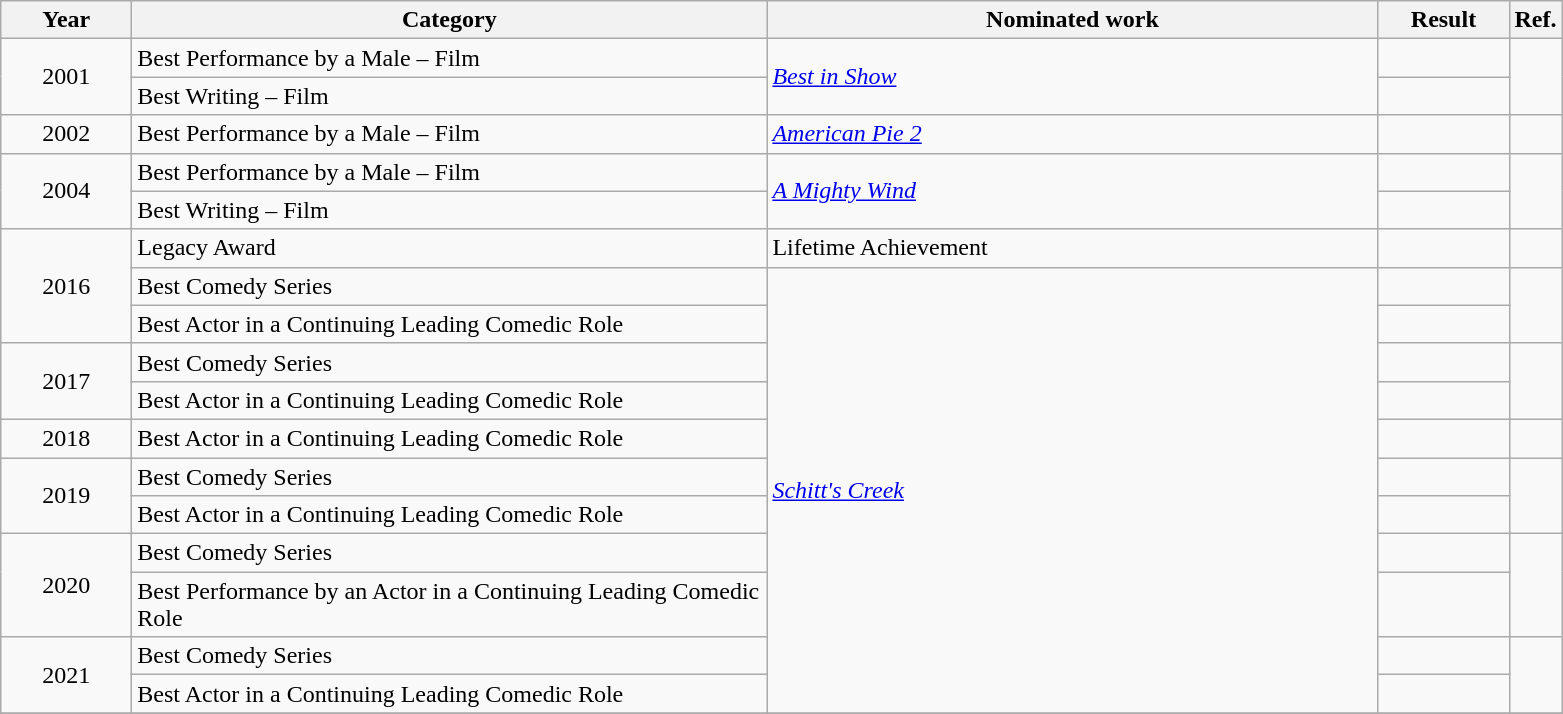<table class=wikitable>
<tr>
<th scope="col" style="width:5em;">Year</th>
<th scope="col" style="width:26em;">Category</th>
<th scope="col" style="width:25em;">Nominated work</th>
<th scope="col" style="width:5em;">Result</th>
<th>Ref.</th>
</tr>
<tr>
<td style="text-align:center;", rowspan="2">2001</td>
<td>Best Performance by a Male – Film</td>
<td rowspan=2><em><a href='#'>Best in Show</a></em></td>
<td></td>
<td rowspan="2"></td>
</tr>
<tr>
<td>Best Writing – Film</td>
<td></td>
</tr>
<tr>
<td style="text-align:center;">2002</td>
<td>Best Performance by a Male – Film</td>
<td><em><a href='#'>American Pie 2</a></em></td>
<td></td>
<td></td>
</tr>
<tr>
<td style="text-align:center;", rowspan=2>2004</td>
<td>Best Performance by a Male – Film</td>
<td rowspan=2><em><a href='#'>A Mighty Wind</a></em></td>
<td></td>
<td rowspan="2"></td>
</tr>
<tr>
<td>Best Writing – Film</td>
<td></td>
</tr>
<tr>
<td style="text-align:center;", rowspan="3">2016</td>
<td>Legacy Award</td>
<td>Lifetime Achievement</td>
<td></td>
<td></td>
</tr>
<tr>
<td>Best Comedy Series</td>
<td rowspan="11"><em><a href='#'>Schitt's Creek</a></em></td>
<td></td>
<td rowspan="2"></td>
</tr>
<tr>
<td>Best Actor in a Continuing Leading Comedic Role</td>
<td></td>
</tr>
<tr>
<td style="text-align:center;", rowspan=2>2017</td>
<td>Best Comedy Series</td>
<td></td>
<td rowspan="2"></td>
</tr>
<tr>
<td>Best Actor in a Continuing Leading Comedic Role</td>
<td></td>
</tr>
<tr>
<td style="text-align:center;">2018</td>
<td>Best Actor in a Continuing Leading Comedic Role</td>
<td></td>
<td></td>
</tr>
<tr>
<td style="text-align:center;", rowspan=2>2019</td>
<td>Best Comedy Series</td>
<td></td>
<td rowspan="2"></td>
</tr>
<tr>
<td>Best Actor in a Continuing Leading Comedic Role</td>
<td></td>
</tr>
<tr>
<td style="text-align:center;", rowspan=2>2020</td>
<td>Best Comedy Series</td>
<td></td>
<td rowspan="2"></td>
</tr>
<tr>
<td>Best Performance by an Actor in a Continuing Leading Comedic Role</td>
<td></td>
</tr>
<tr>
<td style="text-align:center;", rowspan=2>2021</td>
<td>Best Comedy Series</td>
<td></td>
<td rowspan="2"></td>
</tr>
<tr>
<td>Best Actor in a Continuing Leading Comedic Role</td>
<td></td>
</tr>
<tr>
</tr>
</table>
